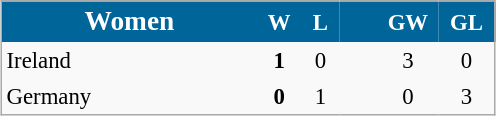<table align=center cellpadding="3" cellspacing="0" style="background: #f9f9f9; border: 1px #aaa solid; border-collapse: collapse; font-size: 95%;" width=330>
<tr bgcolor=#006699 style="color:white;">
<th width=34% style=font-size:120%><strong>Women</strong></th>
<th width=5%>W</th>
<th width=5%>L</th>
<th width=5%></th>
<th width=5%>GW</th>
<th width=5%>GL</th>
</tr>
<tr align=center>
<td align=left> Ireland</td>
<td><strong>1</strong></td>
<td>0</td>
<td></td>
<td>3</td>
<td>0</td>
</tr>
<tr align=center>
<td align=left> Germany</td>
<td><strong>0</strong></td>
<td>1</td>
<td></td>
<td>0</td>
<td>3</td>
</tr>
</table>
